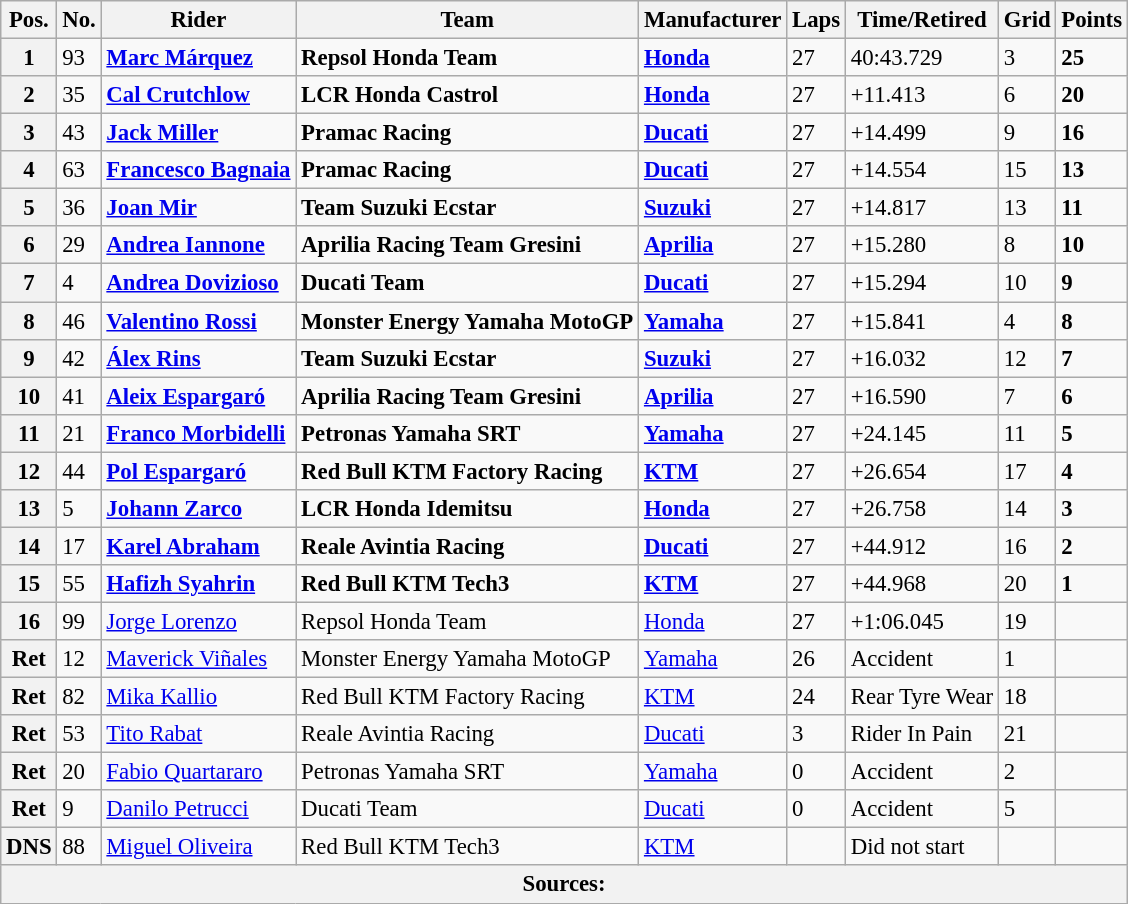<table class="wikitable" style="font-size: 95%;">
<tr>
<th>Pos.</th>
<th>No.</th>
<th>Rider</th>
<th>Team</th>
<th>Manufacturer</th>
<th>Laps</th>
<th>Time/Retired</th>
<th>Grid</th>
<th>Points</th>
</tr>
<tr>
<th>1</th>
<td>93</td>
<td> <strong><a href='#'>Marc Márquez</a></strong></td>
<td><strong>Repsol Honda Team</strong></td>
<td><strong><a href='#'>Honda</a></strong></td>
<td>27</td>
<td>40:43.729</td>
<td>3</td>
<td><strong>25</strong></td>
</tr>
<tr>
<th>2</th>
<td>35</td>
<td> <strong><a href='#'>Cal Crutchlow</a></strong></td>
<td><strong>LCR Honda Castrol</strong></td>
<td><strong><a href='#'>Honda</a></strong></td>
<td>27</td>
<td>+11.413</td>
<td>6</td>
<td><strong>20</strong></td>
</tr>
<tr>
<th>3</th>
<td>43</td>
<td> <strong><a href='#'>Jack Miller</a></strong></td>
<td><strong>Pramac Racing</strong></td>
<td><strong><a href='#'>Ducati</a></strong></td>
<td>27</td>
<td>+14.499</td>
<td>9</td>
<td><strong>16</strong></td>
</tr>
<tr>
<th>4</th>
<td>63</td>
<td> <strong><a href='#'>Francesco Bagnaia</a></strong></td>
<td><strong>Pramac Racing</strong></td>
<td><strong><a href='#'>Ducati</a></strong></td>
<td>27</td>
<td>+14.554</td>
<td>15</td>
<td><strong>13</strong></td>
</tr>
<tr>
<th>5</th>
<td>36</td>
<td> <strong><a href='#'>Joan Mir</a></strong></td>
<td><strong>Team Suzuki Ecstar</strong></td>
<td><strong><a href='#'>Suzuki</a></strong></td>
<td>27</td>
<td>+14.817</td>
<td>13</td>
<td><strong>11</strong></td>
</tr>
<tr>
<th>6</th>
<td>29</td>
<td> <strong><a href='#'>Andrea Iannone</a></strong></td>
<td><strong>Aprilia Racing Team Gresini</strong></td>
<td><strong><a href='#'>Aprilia</a></strong></td>
<td>27</td>
<td>+15.280</td>
<td>8</td>
<td><strong>10</strong></td>
</tr>
<tr>
<th>7</th>
<td>4</td>
<td> <strong><a href='#'>Andrea Dovizioso</a></strong></td>
<td><strong>Ducati Team</strong></td>
<td><strong><a href='#'>Ducati</a></strong></td>
<td>27</td>
<td>+15.294</td>
<td>10</td>
<td><strong>9</strong></td>
</tr>
<tr>
<th>8</th>
<td>46</td>
<td> <strong><a href='#'>Valentino Rossi</a></strong></td>
<td><strong>Monster Energy Yamaha MotoGP</strong></td>
<td><strong><a href='#'>Yamaha</a></strong></td>
<td>27</td>
<td>+15.841</td>
<td>4</td>
<td><strong>8</strong></td>
</tr>
<tr>
<th>9</th>
<td>42</td>
<td> <strong><a href='#'>Álex Rins</a></strong></td>
<td><strong>Team Suzuki Ecstar</strong></td>
<td><strong><a href='#'>Suzuki</a></strong></td>
<td>27</td>
<td>+16.032</td>
<td>12</td>
<td><strong>7</strong></td>
</tr>
<tr>
<th>10</th>
<td>41</td>
<td> <strong><a href='#'>Aleix Espargaró</a></strong></td>
<td><strong>Aprilia Racing Team Gresini</strong></td>
<td><strong><a href='#'>Aprilia</a></strong></td>
<td>27</td>
<td>+16.590</td>
<td>7</td>
<td><strong>6</strong></td>
</tr>
<tr>
<th>11</th>
<td>21</td>
<td> <strong><a href='#'>Franco Morbidelli</a></strong></td>
<td><strong>Petronas Yamaha SRT</strong></td>
<td><strong><a href='#'>Yamaha</a></strong></td>
<td>27</td>
<td>+24.145</td>
<td>11</td>
<td><strong>5</strong></td>
</tr>
<tr>
<th>12</th>
<td>44</td>
<td> <strong><a href='#'>Pol Espargaró</a></strong></td>
<td><strong>Red Bull KTM Factory Racing</strong></td>
<td><strong><a href='#'>KTM</a></strong></td>
<td>27</td>
<td>+26.654</td>
<td>17</td>
<td><strong>4</strong></td>
</tr>
<tr>
<th>13</th>
<td>5</td>
<td> <strong><a href='#'>Johann Zarco</a></strong></td>
<td><strong>LCR Honda Idemitsu</strong></td>
<td><strong><a href='#'>Honda</a></strong></td>
<td>27</td>
<td>+26.758</td>
<td>14</td>
<td><strong>3</strong></td>
</tr>
<tr>
<th>14</th>
<td>17</td>
<td> <strong><a href='#'>Karel Abraham</a></strong></td>
<td><strong>Reale Avintia Racing</strong></td>
<td><strong><a href='#'>Ducati</a></strong></td>
<td>27</td>
<td>+44.912</td>
<td>16</td>
<td><strong>2</strong></td>
</tr>
<tr>
<th>15</th>
<td>55</td>
<td> <strong><a href='#'>Hafizh Syahrin</a></strong></td>
<td><strong>Red Bull KTM Tech3</strong></td>
<td><strong><a href='#'>KTM</a></strong></td>
<td>27</td>
<td>+44.968</td>
<td>20</td>
<td><strong>1</strong></td>
</tr>
<tr>
<th>16</th>
<td>99</td>
<td> <a href='#'>Jorge Lorenzo</a></td>
<td>Repsol Honda Team</td>
<td><a href='#'>Honda</a></td>
<td>27</td>
<td>+1:06.045</td>
<td>19</td>
<td></td>
</tr>
<tr>
<th>Ret</th>
<td>12</td>
<td> <a href='#'>Maverick Viñales</a></td>
<td>Monster Energy Yamaha MotoGP</td>
<td><a href='#'>Yamaha</a></td>
<td>26</td>
<td>Accident</td>
<td>1</td>
<td></td>
</tr>
<tr>
<th>Ret</th>
<td>82</td>
<td> <a href='#'>Mika Kallio</a></td>
<td>Red Bull KTM Factory Racing</td>
<td><a href='#'>KTM</a></td>
<td>24</td>
<td>Rear Tyre Wear</td>
<td>18</td>
<td></td>
</tr>
<tr>
<th>Ret</th>
<td>53</td>
<td> <a href='#'>Tito Rabat</a></td>
<td>Reale Avintia Racing</td>
<td><a href='#'>Ducati</a></td>
<td>3</td>
<td>Rider In Pain</td>
<td>21</td>
<td></td>
</tr>
<tr>
<th>Ret</th>
<td>20</td>
<td> <a href='#'>Fabio Quartararo</a></td>
<td>Petronas Yamaha SRT</td>
<td><a href='#'>Yamaha</a></td>
<td>0</td>
<td>Accident</td>
<td>2</td>
<td></td>
</tr>
<tr>
<th>Ret</th>
<td>9</td>
<td> <a href='#'>Danilo Petrucci</a></td>
<td>Ducati Team</td>
<td><a href='#'>Ducati</a></td>
<td>0</td>
<td>Accident</td>
<td>5</td>
<td></td>
</tr>
<tr>
<th>DNS</th>
<td>88</td>
<td> <a href='#'>Miguel Oliveira</a></td>
<td>Red Bull KTM Tech3</td>
<td><a href='#'>KTM</a></td>
<td></td>
<td>Did not start</td>
<td></td>
<td></td>
</tr>
<tr>
<th colspan=9>Sources:</th>
</tr>
</table>
